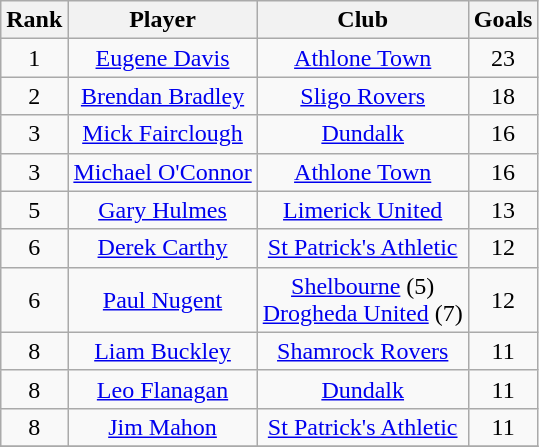<table class="wikitable" style="text-align:center">
<tr>
<th>Rank</th>
<th>Player</th>
<th>Club</th>
<th>Goals</th>
</tr>
<tr>
<td>1</td>
<td><a href='#'>Eugene Davis</a></td>
<td><a href='#'>Athlone Town</a></td>
<td>23</td>
</tr>
<tr>
<td>2</td>
<td><a href='#'>Brendan Bradley</a></td>
<td><a href='#'>Sligo Rovers</a></td>
<td>18</td>
</tr>
<tr>
<td>3</td>
<td><a href='#'>Mick Fairclough</a></td>
<td><a href='#'>Dundalk</a></td>
<td>16</td>
</tr>
<tr>
<td>3</td>
<td><a href='#'>Michael O'Connor</a></td>
<td><a href='#'>Athlone Town</a></td>
<td>16</td>
</tr>
<tr>
<td>5</td>
<td><a href='#'>Gary Hulmes</a></td>
<td><a href='#'>Limerick United</a></td>
<td>13</td>
</tr>
<tr>
<td>6</td>
<td><a href='#'>Derek Carthy</a></td>
<td><a href='#'>St Patrick's Athletic</a></td>
<td>12</td>
</tr>
<tr>
<td>6</td>
<td><a href='#'>Paul Nugent</a></td>
<td><a href='#'>Shelbourne</a> (5)<br><a href='#'>Drogheda United</a> (7)</td>
<td>12</td>
</tr>
<tr>
<td>8</td>
<td><a href='#'>Liam Buckley</a></td>
<td><a href='#'>Shamrock Rovers</a></td>
<td>11</td>
</tr>
<tr>
<td>8</td>
<td><a href='#'>Leo Flanagan</a></td>
<td><a href='#'>Dundalk</a></td>
<td>11</td>
</tr>
<tr>
<td>8</td>
<td><a href='#'>Jim Mahon</a></td>
<td><a href='#'>St Patrick's Athletic</a></td>
<td>11</td>
</tr>
<tr>
</tr>
</table>
